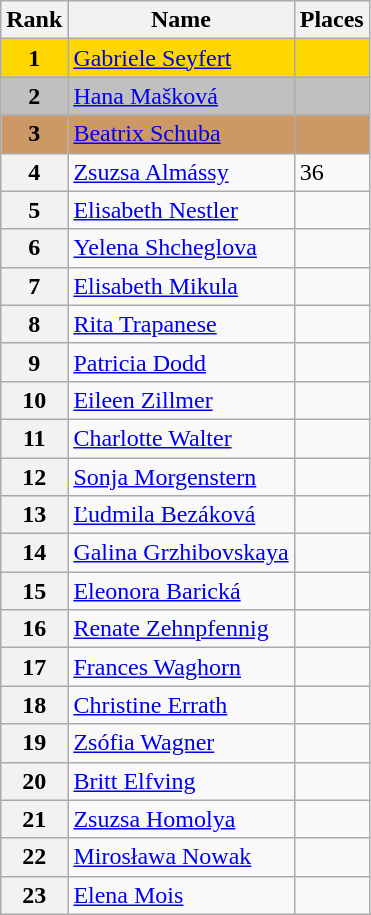<table class="wikitable">
<tr>
<th>Rank</th>
<th>Name</th>
<th>Places</th>
</tr>
<tr bgcolor="gold">
<td align="center"><strong>1</strong></td>
<td> <a href='#'>Gabriele Seyfert</a></td>
<td></td>
</tr>
<tr bgcolor="silver">
<td align="center"><strong>2</strong></td>
<td> <a href='#'>Hana Mašková</a></td>
<td></td>
</tr>
<tr bgcolor="cc9966">
<td align="center"><strong>3</strong></td>
<td> <a href='#'>Beatrix Schuba</a></td>
<td></td>
</tr>
<tr>
<th>4</th>
<td> <a href='#'>Zsuzsa Almássy</a></td>
<td>36</td>
</tr>
<tr>
<th>5</th>
<td> <a href='#'>Elisabeth Nestler</a></td>
<td></td>
</tr>
<tr>
<th>6</th>
<td> <a href='#'>Yelena Shcheglova</a></td>
<td></td>
</tr>
<tr>
<th>7</th>
<td> <a href='#'>Elisabeth Mikula</a></td>
<td></td>
</tr>
<tr>
<th>8</th>
<td> <a href='#'>Rita Trapanese</a></td>
<td></td>
</tr>
<tr>
<th>9</th>
<td> <a href='#'>Patricia Dodd</a></td>
<td></td>
</tr>
<tr>
<th>10</th>
<td> <a href='#'>Eileen Zillmer</a></td>
<td></td>
</tr>
<tr>
<th>11</th>
<td> <a href='#'>Charlotte Walter</a></td>
<td></td>
</tr>
<tr>
<th>12</th>
<td> <a href='#'>Sonja Morgenstern</a></td>
<td></td>
</tr>
<tr>
<th>13</th>
<td> <a href='#'>Ľudmila Bezáková</a></td>
<td></td>
</tr>
<tr>
<th>14</th>
<td> <a href='#'>Galina Grzhibovskaya</a></td>
<td></td>
</tr>
<tr>
<th>15</th>
<td> <a href='#'>Eleonora Barická</a></td>
<td></td>
</tr>
<tr>
<th>16</th>
<td> <a href='#'>Renate Zehnpfennig</a></td>
<td></td>
</tr>
<tr>
<th>17</th>
<td> <a href='#'>Frances Waghorn</a></td>
<td></td>
</tr>
<tr>
<th>18</th>
<td> <a href='#'>Christine Errath</a></td>
<td></td>
</tr>
<tr>
<th>19</th>
<td> <a href='#'>Zsófia Wagner</a></td>
<td></td>
</tr>
<tr>
<th>20</th>
<td> <a href='#'>Britt Elfving</a></td>
<td></td>
</tr>
<tr>
<th>21</th>
<td> <a href='#'>Zsuzsa Homolya</a></td>
<td></td>
</tr>
<tr>
<th>22</th>
<td> <a href='#'>Mirosława Nowak</a></td>
<td></td>
</tr>
<tr>
<th>23</th>
<td> <a href='#'>Elena Mois</a></td>
<td></td>
</tr>
</table>
